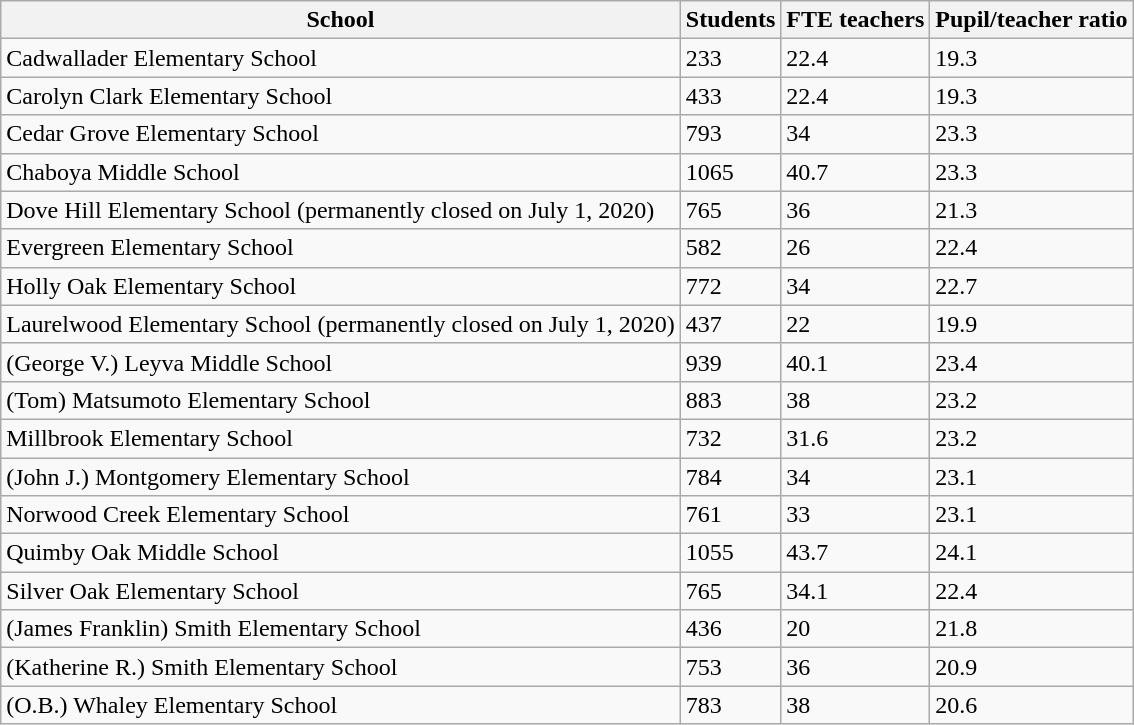<table class="wikitable sortable">
<tr>
<th>School</th>
<th>Students</th>
<th>FTE teachers</th>
<th>Pupil/teacher ratio</th>
</tr>
<tr>
<td>Cadwallader Elementary School</td>
<td>233</td>
<td>22.4</td>
<td>19.3</td>
</tr>
<tr>
<td>Carolyn Clark Elementary School</td>
<td>433</td>
<td>22.4</td>
<td>19.3</td>
</tr>
<tr>
<td>Cedar Grove Elementary School</td>
<td>793</td>
<td>34</td>
<td>23.3</td>
</tr>
<tr>
<td>Chaboya Middle School</td>
<td>1065</td>
<td>40.7</td>
<td>23.3</td>
</tr>
<tr>
<td>Dove Hill Elementary School (permanently closed on July 1, 2020)</td>
<td>765</td>
<td>36</td>
<td>21.3</td>
</tr>
<tr>
<td>Evergreen Elementary School</td>
<td>582</td>
<td>26</td>
<td>22.4</td>
</tr>
<tr>
<td>Holly Oak Elementary School</td>
<td>772</td>
<td>34</td>
<td>22.7</td>
</tr>
<tr>
<td>Laurelwood Elementary School (permanently closed on July 1, 2020)</td>
<td>437</td>
<td>22</td>
<td>19.9</td>
</tr>
<tr>
<td>(George V.) Leyva Middle School</td>
<td>939</td>
<td>40.1</td>
<td>23.4</td>
</tr>
<tr>
<td>(Tom) Matsumoto Elementary School</td>
<td>883</td>
<td>38</td>
<td>23.2</td>
</tr>
<tr>
<td>Millbrook Elementary School</td>
<td>732</td>
<td>31.6</td>
<td>23.2</td>
</tr>
<tr>
<td>(John J.) Montgomery Elementary School</td>
<td>784</td>
<td>34</td>
<td>23.1</td>
</tr>
<tr>
<td>Norwood Creek Elementary School</td>
<td>761</td>
<td>33</td>
<td>23.1</td>
</tr>
<tr>
<td>Quimby Oak Middle School</td>
<td>1055</td>
<td>43.7</td>
<td>24.1</td>
</tr>
<tr>
<td>Silver Oak Elementary School</td>
<td>765</td>
<td>34.1</td>
<td>22.4</td>
</tr>
<tr>
<td>(James Franklin) Smith Elementary School</td>
<td>436</td>
<td>20</td>
<td>21.8</td>
</tr>
<tr>
<td>(Katherine R.) Smith Elementary School</td>
<td>753</td>
<td>36</td>
<td>20.9</td>
</tr>
<tr>
<td>(O.B.) Whaley Elementary School</td>
<td>783</td>
<td>38</td>
<td>20.6</td>
</tr>
</table>
